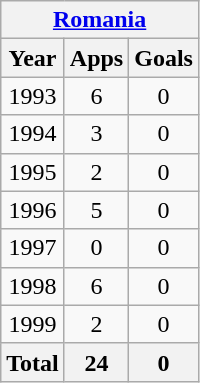<table class="wikitable" style="text-align:center">
<tr>
<th colspan=3><a href='#'>Romania</a></th>
</tr>
<tr>
<th>Year</th>
<th>Apps</th>
<th>Goals</th>
</tr>
<tr>
<td>1993</td>
<td>6</td>
<td>0</td>
</tr>
<tr>
<td>1994</td>
<td>3</td>
<td>0</td>
</tr>
<tr>
<td>1995</td>
<td>2</td>
<td>0</td>
</tr>
<tr>
<td>1996</td>
<td>5</td>
<td>0</td>
</tr>
<tr>
<td>1997</td>
<td>0</td>
<td>0</td>
</tr>
<tr>
<td>1998</td>
<td>6</td>
<td>0</td>
</tr>
<tr>
<td>1999</td>
<td>2</td>
<td>0</td>
</tr>
<tr>
<th>Total</th>
<th>24</th>
<th>0</th>
</tr>
</table>
